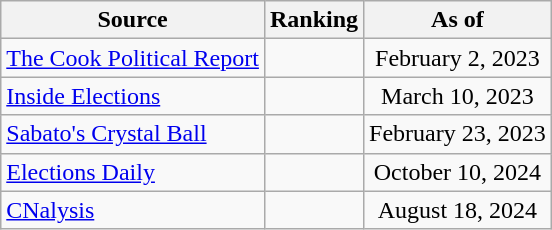<table class="wikitable" style="text-align:center">
<tr>
<th>Source</th>
<th>Ranking</th>
<th>As of</th>
</tr>
<tr>
<td align=left><a href='#'>The Cook Political Report</a></td>
<td></td>
<td>February 2, 2023</td>
</tr>
<tr>
<td align=left><a href='#'>Inside Elections</a></td>
<td></td>
<td>March 10, 2023</td>
</tr>
<tr>
<td align=left><a href='#'>Sabato's Crystal Ball</a></td>
<td></td>
<td>February 23, 2023</td>
</tr>
<tr>
<td align=left><a href='#'>Elections Daily</a></td>
<td></td>
<td>October 10, 2024</td>
</tr>
<tr>
<td align=left><a href='#'>CNalysis</a></td>
<td></td>
<td>August 18, 2024</td>
</tr>
</table>
